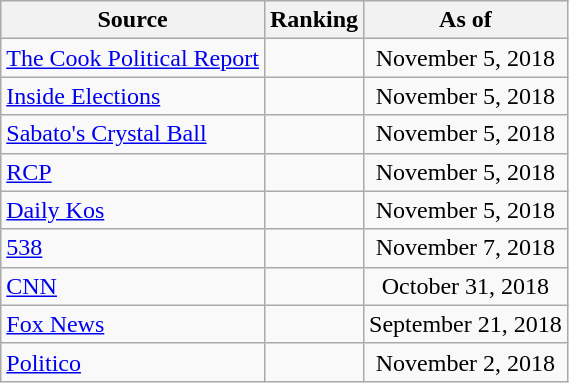<table class="wikitable" style="text-align:center">
<tr>
<th>Source</th>
<th>Ranking</th>
<th>As of</th>
</tr>
<tr>
<td align=left><a href='#'>The Cook Political Report</a></td>
<td></td>
<td>November 5, 2018</td>
</tr>
<tr>
<td align=left><a href='#'>Inside Elections</a></td>
<td></td>
<td>November 5, 2018</td>
</tr>
<tr>
<td align=left><a href='#'>Sabato's Crystal Ball</a></td>
<td></td>
<td>November 5, 2018</td>
</tr>
<tr>
<td align="left"><a href='#'>RCP</a></td>
<td></td>
<td>November 5, 2018</td>
</tr>
<tr>
<td align="left"><a href='#'>Daily Kos</a></td>
<td></td>
<td>November 5, 2018</td>
</tr>
<tr>
<td align="left"><a href='#'>538</a></td>
<td></td>
<td>November 7, 2018</td>
</tr>
<tr>
<td align="left"><a href='#'>CNN</a></td>
<td></td>
<td>October 31, 2018</td>
</tr>
<tr>
<td align="left"><a href='#'>Fox News</a></td>
<td></td>
<td>September 21, 2018</td>
</tr>
<tr>
<td align="left"><a href='#'>Politico</a></td>
<td></td>
<td>November 2, 2018</td>
</tr>
</table>
